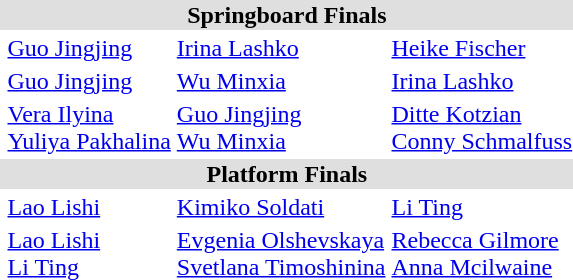<table>
<tr bgcolor="DFDFDF">
<td colspan="4" align="center"><strong>Springboard Finals</strong></td>
</tr>
<tr>
<th scope=row style="text-align:left"></th>
<td><a href='#'>Guo Jingjing</a><br><small></small></td>
<td><a href='#'>Irina Lashko</a><br><small></small></td>
<td><a href='#'>Heike Fischer</a><br><small></small></td>
</tr>
<tr>
<th scope=row style="text-align:left"></th>
<td><a href='#'>Guo Jingjing</a><br><small></small></td>
<td><a href='#'>Wu Minxia</a><br><small></small></td>
<td><a href='#'>Irina Lashko</a><br><small></small></td>
</tr>
<tr>
<th scope=row style="text-align:left"></th>
<td><a href='#'>Vera Ilyina</a><br><a href='#'>Yuliya Pakhalina</a><br><small></small></td>
<td><a href='#'>Guo Jingjing</a><br><a href='#'>Wu Minxia</a><br><small></small></td>
<td><a href='#'>Ditte Kotzian</a><br><a href='#'>Conny Schmalfuss</a><br><small></small></td>
</tr>
<tr bgcolor="DFDFDF">
<td colspan="4" align="center"><strong>Platform Finals</strong></td>
</tr>
<tr>
<th scope=row style="text-align:left"></th>
<td><a href='#'>Lao Lishi</a><br><small></small></td>
<td><a href='#'>Kimiko Soldati</a><br><small></small></td>
<td><a href='#'>Li Ting</a><br><small></small></td>
</tr>
<tr>
<th scope=row style="text-align:left"></th>
<td><a href='#'>Lao Lishi</a><br><a href='#'>Li Ting</a><br><small></small></td>
<td><a href='#'>Evgenia Olshevskaya</a><br><a href='#'>Svetlana Timoshinina</a><br><small></small></td>
<td><a href='#'>Rebecca Gilmore</a><br><a href='#'>Anna Mcilwaine</a><br><small></small></td>
</tr>
</table>
